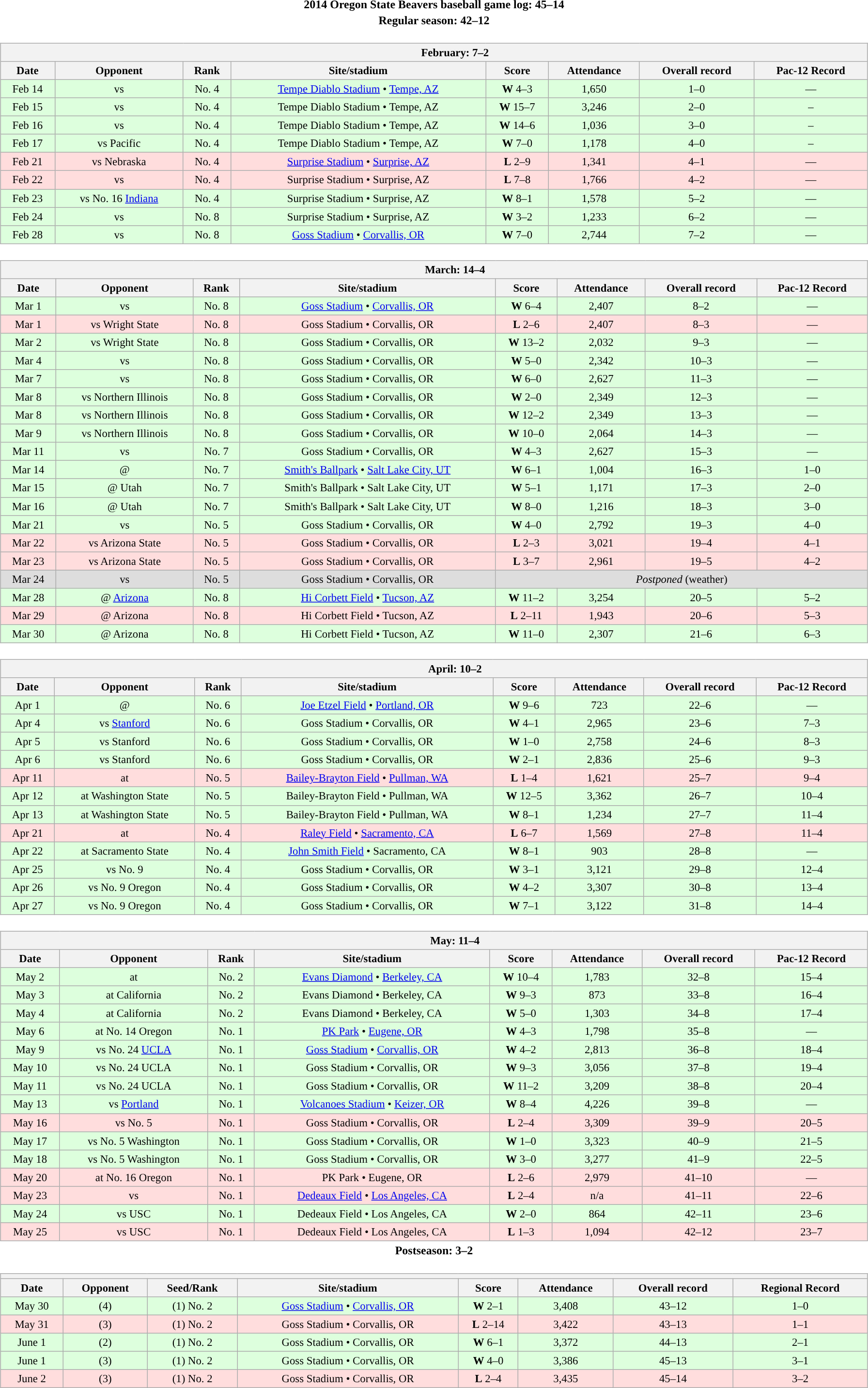<table class="toccolours" width=95% style="clear:both; margin:1.5em auto; text-align:center;">
<tr>
<th colspan=2>2014 Oregon State Beavers baseball game log: 45–14</th>
</tr>
<tr>
<th colspan=2>Regular season: 42–12</th>
</tr>
<tr valign="top">
<td><br><table class="wikitable collapsible collapsed" style="margin:auto; width:100%; text-align:center; font-size:95%">
<tr>
<th colspan=12 style="padding-left:4em;">February: 7–2</th>
</tr>
<tr>
<th>Date</th>
<th>Opponent</th>
<th>Rank</th>
<th>Site/stadium</th>
<th>Score</th>
<th>Attendance</th>
<th>Overall record</th>
<th>Pac-12 Record</th>
</tr>
<tr bgcolor="#ddffdd">
<td>Feb 14</td>
<td>vs </td>
<td>No. 4</td>
<td><a href='#'>Tempe Diablo Stadium</a> • <a href='#'>Tempe, AZ</a></td>
<td><strong>W</strong> 4–3</td>
<td>1,650</td>
<td>1–0</td>
<td>—</td>
</tr>
<tr bgcolor="#ddffdd">
<td>Feb 15</td>
<td>vs </td>
<td>No. 4</td>
<td>Tempe Diablo Stadium • Tempe, AZ</td>
<td><strong>W</strong> 15–7</td>
<td>3,246</td>
<td>2–0</td>
<td>–</td>
</tr>
<tr bgcolor="#ddffdd">
<td>Feb 16</td>
<td>vs </td>
<td>No. 4</td>
<td>Tempe Diablo Stadium • Tempe, AZ</td>
<td><strong>W</strong> 14–6</td>
<td>1,036</td>
<td>3–0</td>
<td>–</td>
</tr>
<tr bgcolor="#ddffdd">
<td>Feb 17</td>
<td>vs Pacific</td>
<td>No. 4</td>
<td>Tempe Diablo Stadium • Tempe, AZ</td>
<td><strong>W</strong> 7–0</td>
<td>1,178</td>
<td>4–0</td>
<td>–</td>
</tr>
<tr bgcolor="#ffdddd">
<td>Feb 21</td>
<td>vs Nebraska</td>
<td>No. 4</td>
<td><a href='#'>Surprise Stadium</a> • <a href='#'>Surprise, AZ</a></td>
<td><strong>L</strong> 2–9</td>
<td>1,341</td>
<td>4–1</td>
<td>—</td>
</tr>
<tr bgcolor="#ffdddd">
<td>Feb 22</td>
<td>vs </td>
<td>No. 4</td>
<td>Surprise Stadium • Surprise, AZ</td>
<td><strong>L</strong> 7–8</td>
<td>1,766</td>
<td>4–2</td>
<td>—</td>
</tr>
<tr bgcolor="#ddffdd">
<td>Feb 23</td>
<td>vs No. 16 <a href='#'>Indiana</a></td>
<td>No. 4</td>
<td>Surprise Stadium • Surprise, AZ</td>
<td><strong>W</strong> 8–1</td>
<td>1,578</td>
<td>5–2</td>
<td>—</td>
</tr>
<tr bgcolor="#ddffdd">
<td>Feb 24</td>
<td>vs </td>
<td>No. 8</td>
<td>Surprise Stadium • Surprise, AZ</td>
<td><strong>W</strong> 3–2</td>
<td>1,233</td>
<td>6–2</td>
<td>—</td>
</tr>
<tr bgcolor="#ddffdd">
<td>Feb 28</td>
<td>vs </td>
<td>No. 8</td>
<td><a href='#'>Goss Stadium</a> • <a href='#'>Corvallis, OR</a></td>
<td><strong>W</strong> 7–0</td>
<td>2,744</td>
<td>7–2</td>
<td>—</td>
</tr>
</table>
</td>
</tr>
<tr valign="top">
<td><br><table class="wikitable collapsible collapsed" style="margin:auto; width:100%; text-align:center; font-size:95%">
<tr>
<th colspan=12 style="padding-left:4em;">March: 14–4</th>
</tr>
<tr>
<th>Date</th>
<th>Opponent</th>
<th>Rank</th>
<th>Site/stadium</th>
<th>Score</th>
<th>Attendance</th>
<th>Overall record</th>
<th>Pac-12 Record</th>
</tr>
<tr bgcolor="#ddffdd">
<td>Mar 1</td>
<td>vs </td>
<td>No. 8</td>
<td><a href='#'>Goss Stadium</a> • <a href='#'>Corvallis, OR</a></td>
<td><strong>W</strong> 6–4</td>
<td>2,407</td>
<td>8–2</td>
<td>—</td>
</tr>
<tr bgcolor="#ffdddd">
<td>Mar 1</td>
<td>vs Wright State</td>
<td>No. 8</td>
<td>Goss Stadium • Corvallis, OR</td>
<td><strong>L</strong> 2–6</td>
<td>2,407</td>
<td>8–3</td>
<td>—</td>
</tr>
<tr bgcolor="#ddffdd">
<td>Mar 2</td>
<td>vs Wright State</td>
<td>No. 8</td>
<td>Goss Stadium • Corvallis, OR</td>
<td><strong>W</strong> 13–2</td>
<td>2,032</td>
<td>9–3</td>
<td>—</td>
</tr>
<tr bgcolor="#ddffdd">
<td>Mar 4</td>
<td>vs </td>
<td>No. 8</td>
<td>Goss Stadium • Corvallis, OR</td>
<td><strong>W</strong> 5–0</td>
<td>2,342</td>
<td>10–3</td>
<td>—</td>
</tr>
<tr bgcolor="#ddffdd">
<td>Mar 7</td>
<td>vs </td>
<td>No. 8</td>
<td>Goss Stadium • Corvallis, OR</td>
<td><strong>W</strong> 6–0</td>
<td>2,627</td>
<td>11–3</td>
<td>—</td>
</tr>
<tr bgcolor="#ddffdd">
<td>Mar 8</td>
<td>vs Northern Illinois</td>
<td>No. 8</td>
<td>Goss Stadium • Corvallis, OR</td>
<td><strong>W</strong> 2–0</td>
<td>2,349</td>
<td>12–3</td>
<td>—</td>
</tr>
<tr bgcolor="#ddffdd">
<td>Mar 8</td>
<td>vs Northern Illinois</td>
<td>No. 8</td>
<td>Goss Stadium • Corvallis, OR</td>
<td><strong>W</strong> 12–2</td>
<td>2,349</td>
<td>13–3</td>
<td>—</td>
</tr>
<tr bgcolor="#ddffdd">
<td>Mar 9</td>
<td>vs Northern Illinois</td>
<td>No. 8</td>
<td>Goss Stadium • Corvallis, OR</td>
<td><strong>W</strong> 10–0</td>
<td>2,064</td>
<td>14–3</td>
<td>—</td>
</tr>
<tr bgcolor="#ddffdd">
<td>Mar 11</td>
<td>vs </td>
<td>No. 7</td>
<td>Goss Stadium • Corvallis, OR</td>
<td><strong>W</strong> 4–3</td>
<td>2,627</td>
<td>15–3</td>
<td>—</td>
</tr>
<tr bgcolor="#ddffdd">
<td>Mar 14</td>
<td>@ </td>
<td>No. 7</td>
<td><a href='#'>Smith's Ballpark</a> • <a href='#'>Salt Lake City, UT</a></td>
<td><strong>W</strong> 6–1</td>
<td>1,004</td>
<td>16–3</td>
<td>1–0</td>
</tr>
<tr bgcolor="#ddffdd">
<td>Mar 15</td>
<td>@ Utah</td>
<td>No. 7</td>
<td>Smith's Ballpark • Salt Lake City, UT</td>
<td><strong>W</strong> 5–1</td>
<td>1,171</td>
<td>17–3</td>
<td>2–0</td>
</tr>
<tr bgcolor="#ddffdd">
<td>Mar 16</td>
<td>@ Utah</td>
<td>No. 7</td>
<td>Smith's Ballpark • Salt Lake City, UT</td>
<td><strong>W</strong> 8–0</td>
<td>1,216</td>
<td>18–3</td>
<td>3–0</td>
</tr>
<tr bgcolor="#ddffdd">
<td>Mar 21</td>
<td>vs </td>
<td>No. 5</td>
<td>Goss Stadium • Corvallis, OR</td>
<td><strong>W</strong> 4–0</td>
<td>2,792</td>
<td>19–3</td>
<td>4–0</td>
</tr>
<tr bgcolor="#ffdddd">
<td>Mar 22</td>
<td>vs Arizona State</td>
<td>No. 5</td>
<td>Goss Stadium • Corvallis, OR</td>
<td><strong>L</strong> 2–3</td>
<td>3,021</td>
<td>19–4</td>
<td>4–1</td>
</tr>
<tr bgcolor="#ffdddd">
<td>Mar 23</td>
<td>vs Arizona State</td>
<td>No. 5</td>
<td>Goss Stadium • Corvallis, OR</td>
<td><strong>L</strong> 3–7</td>
<td>2,961</td>
<td>19–5</td>
<td>4–2</td>
</tr>
<tr bgcolor="#dddddd">
<td>Mar 24</td>
<td>vs </td>
<td>No. 5</td>
<td>Goss Stadium • Corvallis, OR</td>
<td colspan=4><em>Postponed</em> (weather)</td>
</tr>
<tr bgcolor="#ddffdd">
<td>Mar 28</td>
<td>@ <a href='#'>Arizona</a></td>
<td>No. 8</td>
<td><a href='#'>Hi Corbett Field</a> • <a href='#'>Tucson, AZ</a></td>
<td><strong>W</strong> 11–2</td>
<td>3,254</td>
<td>20–5</td>
<td>5–2</td>
</tr>
<tr bgcolor="#ffdddd">
<td>Mar 29</td>
<td>@ Arizona</td>
<td>No. 8</td>
<td>Hi Corbett Field • Tucson, AZ</td>
<td><strong>L</strong> 2–11</td>
<td>1,943</td>
<td>20–6</td>
<td>5–3</td>
</tr>
<tr bgcolor="#ddffdd">
<td>Mar 30</td>
<td>@ Arizona</td>
<td>No. 8</td>
<td>Hi Corbett Field • Tucson, AZ</td>
<td><strong>W</strong> 11–0</td>
<td>2,307</td>
<td>21–6</td>
<td>6–3</td>
</tr>
</table>
</td>
</tr>
<tr valign="top">
<td><br><table class="wikitable collapsible collapsed" style="margin:auto; width:100%; text-align:center; font-size:95%">
<tr>
<th colspan=12 style="padding-left:4em;">April: 10–2</th>
</tr>
<tr>
<th>Date</th>
<th>Opponent</th>
<th>Rank</th>
<th>Site/stadium</th>
<th>Score</th>
<th>Attendance</th>
<th>Overall record</th>
<th>Pac-12 Record</th>
</tr>
<tr bgcolor="#ddffdd">
<td>Apr 1</td>
<td>@ </td>
<td>No. 6</td>
<td><a href='#'>Joe Etzel Field</a> • <a href='#'>Portland, OR</a></td>
<td><strong>W</strong> 9–6</td>
<td>723</td>
<td>22–6</td>
<td>—</td>
</tr>
<tr bgcolor="#ddffdd">
<td>Apr 4</td>
<td>vs <a href='#'>Stanford</a></td>
<td>No. 6</td>
<td>Goss Stadium • Corvallis, OR</td>
<td><strong>W</strong> 4–1</td>
<td>2,965</td>
<td>23–6</td>
<td>7–3</td>
</tr>
<tr bgcolor="#ddffdd">
<td>Apr 5</td>
<td>vs Stanford</td>
<td>No. 6</td>
<td>Goss Stadium • Corvallis, OR</td>
<td><strong>W</strong> 1–0</td>
<td>2,758</td>
<td>24–6</td>
<td>8–3</td>
</tr>
<tr bgcolor="#ddffdd">
<td>Apr 6</td>
<td>vs Stanford</td>
<td>No. 6</td>
<td>Goss Stadium • Corvallis, OR</td>
<td><strong>W</strong> 2–1</td>
<td>2,836</td>
<td>25–6</td>
<td>9–3</td>
</tr>
<tr bgcolor="#ffdddd">
<td>Apr 11</td>
<td>at </td>
<td>No. 5</td>
<td><a href='#'>Bailey-Brayton Field</a> • <a href='#'>Pullman, WA</a></td>
<td><strong>L</strong> 1–4</td>
<td>1,621</td>
<td>25–7</td>
<td>9–4</td>
</tr>
<tr bgcolor="#ddffdd">
<td>Apr 12</td>
<td>at Washington State</td>
<td>No. 5</td>
<td>Bailey-Brayton Field • Pullman, WA</td>
<td><strong>W</strong> 12–5</td>
<td>3,362</td>
<td>26–7</td>
<td>10–4</td>
</tr>
<tr bgcolor="#ddffdd">
<td>Apr 13</td>
<td>at Washington State</td>
<td>No. 5</td>
<td>Bailey-Brayton Field • Pullman, WA</td>
<td><strong>W</strong> 8–1</td>
<td>1,234</td>
<td>27–7</td>
<td>11–4</td>
</tr>
<tr bgcolor="#ffdddd">
<td>Apr 21</td>
<td>at </td>
<td>No. 4</td>
<td><a href='#'>Raley Field</a> • <a href='#'>Sacramento, CA</a></td>
<td><strong>L</strong> 6–7</td>
<td>1,569</td>
<td>27–8</td>
<td>11–4</td>
</tr>
<tr bgcolor="#ddffdd">
<td>Apr 22</td>
<td>at Sacramento State</td>
<td>No. 4</td>
<td><a href='#'>John Smith Field</a> • Sacramento, CA</td>
<td><strong>W</strong> 8–1</td>
<td>903</td>
<td>28–8</td>
<td>—</td>
</tr>
<tr bgcolor="#ddffdd">
<td>Apr 25</td>
<td>vs No. 9 </td>
<td>No. 4</td>
<td>Goss Stadium • Corvallis, OR</td>
<td><strong>W</strong> 3–1</td>
<td>3,121</td>
<td>29–8</td>
<td>12–4</td>
</tr>
<tr bgcolor="#ddffdd">
<td>Apr 26</td>
<td>vs No. 9 Oregon</td>
<td>No. 4</td>
<td>Goss Stadium • Corvallis, OR</td>
<td><strong>W</strong> 4–2</td>
<td>3,307</td>
<td>30–8</td>
<td>13–4</td>
</tr>
<tr bgcolor="#ddffdd">
<td>Apr 27</td>
<td>vs No. 9 Oregon</td>
<td>No. 4</td>
<td>Goss Stadium • Corvallis, OR</td>
<td><strong>W</strong> 7–1</td>
<td>3,122</td>
<td>31–8</td>
<td>14–4</td>
</tr>
</table>
</td>
</tr>
<tr valign="top">
<td><br><table class="wikitable collapsible collapsed" style="margin:auto; width:100%; text-align:center; font-size:95%">
<tr>
<th colspan=12 style="padding-left:4em;">May: 11–4</th>
</tr>
<tr>
<th>Date</th>
<th>Opponent</th>
<th>Rank</th>
<th>Site/stadium</th>
<th>Score</th>
<th>Attendance</th>
<th>Overall record</th>
<th>Pac-12 Record</th>
</tr>
<tr bgcolor="#ddffdd">
<td>May 2</td>
<td>at </td>
<td>No. 2</td>
<td><a href='#'>Evans Diamond</a> • <a href='#'>Berkeley, CA</a></td>
<td><strong>W</strong> 10–4</td>
<td>1,783</td>
<td>32–8</td>
<td>15–4</td>
</tr>
<tr bgcolor="#ddffdd">
<td>May 3</td>
<td>at California</td>
<td>No. 2</td>
<td>Evans Diamond • Berkeley, CA</td>
<td><strong>W</strong> 9–3</td>
<td>873</td>
<td>33–8</td>
<td>16–4</td>
</tr>
<tr bgcolor="#ddffdd">
<td>May 4</td>
<td>at California</td>
<td>No. 2</td>
<td>Evans Diamond • Berkeley, CA</td>
<td><strong>W</strong> 5–0</td>
<td>1,303</td>
<td>34–8</td>
<td>17–4</td>
</tr>
<tr bgcolor="#ddffdd">
<td>May 6</td>
<td>at No. 14 Oregon</td>
<td>No. 1</td>
<td><a href='#'>PK Park</a> • <a href='#'>Eugene, OR</a></td>
<td><strong>W</strong> 4–3</td>
<td>1,798</td>
<td>35–8</td>
<td>—</td>
</tr>
<tr bgcolor="#ddffdd">
<td>May 9</td>
<td>vs No. 24 <a href='#'>UCLA</a></td>
<td>No. 1</td>
<td><a href='#'>Goss Stadium</a> • <a href='#'>Corvallis, OR</a></td>
<td><strong>W</strong> 4–2</td>
<td>2,813</td>
<td>36–8</td>
<td>18–4</td>
</tr>
<tr bgcolor="#ddffdd">
<td>May 10</td>
<td>vs No. 24 UCLA</td>
<td>No. 1</td>
<td>Goss Stadium • Corvallis, OR</td>
<td><strong>W</strong> 9–3</td>
<td>3,056</td>
<td>37–8</td>
<td>19–4</td>
</tr>
<tr bgcolor="#ddffdd">
<td>May 11</td>
<td>vs No. 24 UCLA</td>
<td>No. 1</td>
<td>Goss Stadium • Corvallis, OR</td>
<td><strong>W</strong> 11–2</td>
<td>3,209</td>
<td>38–8</td>
<td>20–4</td>
</tr>
<tr bgcolor="#ddffdd">
<td>May 13</td>
<td>vs <a href='#'>Portland</a></td>
<td>No. 1</td>
<td><a href='#'>Volcanoes Stadium</a> • <a href='#'>Keizer, OR</a></td>
<td><strong>W</strong> 8–4</td>
<td>4,226</td>
<td>39–8</td>
<td>—</td>
</tr>
<tr bgcolor="#ffdddd">
<td>May 16</td>
<td>vs No. 5 </td>
<td>No. 1</td>
<td>Goss Stadium • Corvallis, OR</td>
<td><strong>L</strong> 2–4</td>
<td>3,309</td>
<td>39–9</td>
<td>20–5</td>
</tr>
<tr bgcolor="#ddffdd">
<td>May 17</td>
<td>vs No. 5 Washington</td>
<td>No. 1</td>
<td>Goss Stadium • Corvallis, OR</td>
<td><strong>W</strong> 1–0</td>
<td>3,323</td>
<td>40–9</td>
<td>21–5</td>
</tr>
<tr bgcolor="#ddffdd">
<td>May 18</td>
<td>vs No. 5 Washington</td>
<td>No. 1</td>
<td>Goss Stadium • Corvallis, OR</td>
<td><strong>W</strong> 3–0</td>
<td>3,277</td>
<td>41–9</td>
<td>22–5</td>
</tr>
<tr bgcolor="#ffdddd">
<td>May 20</td>
<td>at No. 16 Oregon</td>
<td>No. 1</td>
<td>PK Park • Eugene, OR</td>
<td><strong>L</strong> 2–6</td>
<td>2,979</td>
<td>41–10</td>
<td>—</td>
</tr>
<tr bgcolor="#ffdddd">
<td>May 23</td>
<td>vs </td>
<td>No. 1</td>
<td><a href='#'>Dedeaux Field</a> • <a href='#'>Los Angeles, CA</a></td>
<td><strong>L</strong> 2–4</td>
<td>n/a</td>
<td>41–11</td>
<td>22–6</td>
</tr>
<tr bgcolor="#ddffdd">
<td>May 24</td>
<td>vs USC</td>
<td>No. 1</td>
<td>Dedeaux Field • Los Angeles, CA</td>
<td><strong>W</strong> 2–0</td>
<td>864</td>
<td>42–11</td>
<td>23–6</td>
</tr>
<tr bgcolor="#ffdddd">
<td>May 25</td>
<td>vs USC</td>
<td>No. 1</td>
<td>Dedeaux Field • Los Angeles, CA</td>
<td><strong>L</strong> 1–3</td>
<td>1,094</td>
<td>42–12</td>
<td>23–7</td>
</tr>
</table>
</td>
</tr>
<tr>
<th colspan=2>Postseason: 3–2</th>
</tr>
<tr valign="top">
<td><br><table class="wikitable collapsible collapsed" style="margin:auto; width:100%; text-align:center; font-size:95%">
<tr>
<th colspan=12 style="padding-left:4em;"><a href='#'></a></th>
</tr>
<tr>
<th>Date</th>
<th>Opponent</th>
<th>Seed/Rank</th>
<th>Site/stadium</th>
<th>Score</th>
<th>Attendance</th>
<th>Overall record</th>
<th>Regional Record</th>
</tr>
<tr bgcolor="#ddffdd">
<td>May 30</td>
<td>(4) </td>
<td>(1) No. 2</td>
<td><a href='#'>Goss Stadium</a> • <a href='#'>Corvallis, OR</a></td>
<td><strong>W</strong> 2–1</td>
<td>3,408</td>
<td>43–12</td>
<td>1–0</td>
</tr>
<tr bgcolor="#ffdddd">
<td>May 31</td>
<td>(3) </td>
<td>(1) No. 2</td>
<td>Goss Stadium • Corvallis, OR</td>
<td><strong>L</strong> 2–14</td>
<td>3,422</td>
<td>43–13</td>
<td>1–1</td>
</tr>
<tr bgcolor="#ddffdd">
<td>June 1</td>
<td>(2) </td>
<td>(1) No. 2</td>
<td>Goss Stadium • Corvallis, OR</td>
<td><strong>W</strong> 6–1</td>
<td>3,372</td>
<td>44–13</td>
<td>2–1</td>
</tr>
<tr bgcolor="#ddffdd">
<td>June 1</td>
<td>(3) </td>
<td>(1) No. 2</td>
<td>Goss Stadium • Corvallis, OR</td>
<td><strong>W</strong> 4–0</td>
<td>3,386</td>
<td>45–13</td>
<td>3–1</td>
</tr>
<tr bgcolor="#ffdddd">
<td>June 2</td>
<td>(3) </td>
<td>(1) No. 2</td>
<td>Goss Stadium • Corvallis, OR</td>
<td><strong>L</strong> 2–4</td>
<td>3,435</td>
<td>45–14</td>
<td>3–2</td>
</tr>
</table>
</td>
</tr>
</table>
